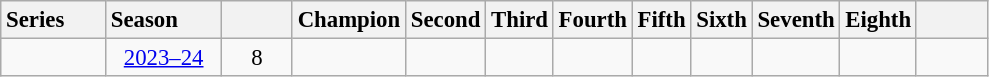<table class = "wikitable sortable" style="text-align:center; font-size:95%;">
<tr>
<th style="width:4.2em; padding-right:2px; text-align:left;">Series</th>
<th style="width:4.7em; padding-right:2px; text-align:left;">Season</th>
<th style="width:2.7em; padding-right:2px; text-align:left;"></th>
<th>Champion</th>
<th>Second</th>
<th>Third</th>
<th>Fourth</th>
<th>Fifth</th>
<th>Sixth</th>
<th>Seventh</th>
<th>Eighth</th>
<th style="width:2.7em; padding-right:2px; text-align:left;"></th>
</tr>
<tr>
<td></td>
<td><a href='#'>2023–24</a></td>
<td>8</td>
<td></td>
<td></td>
<td></td>
<td></td>
<td></td>
<td></td>
<td></td>
<td></td>
<td></td>
</tr>
</table>
